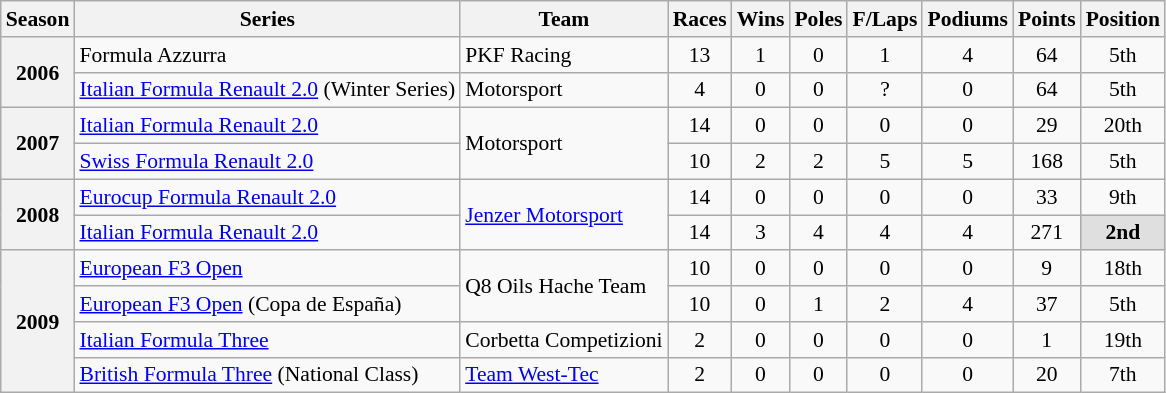<table class="wikitable" style="font-size: 90%; text-align:center">
<tr>
<th>Season</th>
<th>Series</th>
<th>Team</th>
<th>Races</th>
<th>Wins</th>
<th>Poles</th>
<th>F/Laps</th>
<th>Podiums</th>
<th>Points</th>
<th>Position</th>
</tr>
<tr>
<th rowspan=2>2006</th>
<td align=left>Formula Azzurra</td>
<td align=left>PKF Racing</td>
<td>13</td>
<td>1</td>
<td>0</td>
<td>1</td>
<td>4</td>
<td>64</td>
<td>5th</td>
</tr>
<tr>
<td align=left><a href='#'>Italian Formula Renault 2.0</a> (Winter Series)</td>
<td align=left> Motorsport</td>
<td>4</td>
<td>0</td>
<td>0</td>
<td>?</td>
<td>0</td>
<td>64</td>
<td>5th</td>
</tr>
<tr>
<th rowspan=2>2007</th>
<td align=left><a href='#'>Italian Formula Renault 2.0</a></td>
<td rowspan=2 align=left> Motorsport</td>
<td>14</td>
<td>0</td>
<td>0</td>
<td>0</td>
<td>0</td>
<td>29</td>
<td>20th</td>
</tr>
<tr>
<td align=left><a href='#'>Swiss Formula Renault 2.0</a></td>
<td>10</td>
<td>2</td>
<td>2</td>
<td>5</td>
<td>5</td>
<td>168</td>
<td>5th</td>
</tr>
<tr>
<th rowspan=2>2008</th>
<td align=left><a href='#'>Eurocup Formula Renault 2.0</a></td>
<td rowspan=2 align=left><a href='#'>Jenzer Motorsport</a></td>
<td>14</td>
<td>0</td>
<td>0</td>
<td>0</td>
<td>0</td>
<td>33</td>
<td>9th</td>
</tr>
<tr>
<td align=left><a href='#'>Italian Formula Renault 2.0</a></td>
<td>14</td>
<td>3</td>
<td>4</td>
<td>4</td>
<td>4</td>
<td>271</td>
<td align="center" style="background:#DFDFDF;"><strong>2nd</strong></td>
</tr>
<tr>
<th rowspan=4>2009</th>
<td align=left><a href='#'>European F3 Open</a></td>
<td rowspan=2 align=left>Q8 Oils Hache Team</td>
<td>10</td>
<td>0</td>
<td>0</td>
<td>0</td>
<td>0</td>
<td>9</td>
<td>18th</td>
</tr>
<tr>
<td align=left><a href='#'>European F3 Open</a> (Copa de España)</td>
<td>10</td>
<td>0</td>
<td>1</td>
<td>2</td>
<td>4</td>
<td>37</td>
<td>5th</td>
</tr>
<tr>
<td align=left><a href='#'>Italian Formula Three</a></td>
<td align=left>Corbetta Competizioni</td>
<td>2</td>
<td>0</td>
<td>0</td>
<td>0</td>
<td>0</td>
<td>1</td>
<td>19th</td>
</tr>
<tr>
<td align=left><a href='#'>British Formula Three</a> (National Class)</td>
<td align=left><a href='#'>Team West-Tec</a></td>
<td>2</td>
<td>0</td>
<td>0</td>
<td>0</td>
<td>0</td>
<td>20</td>
<td>7th</td>
</tr>
</table>
